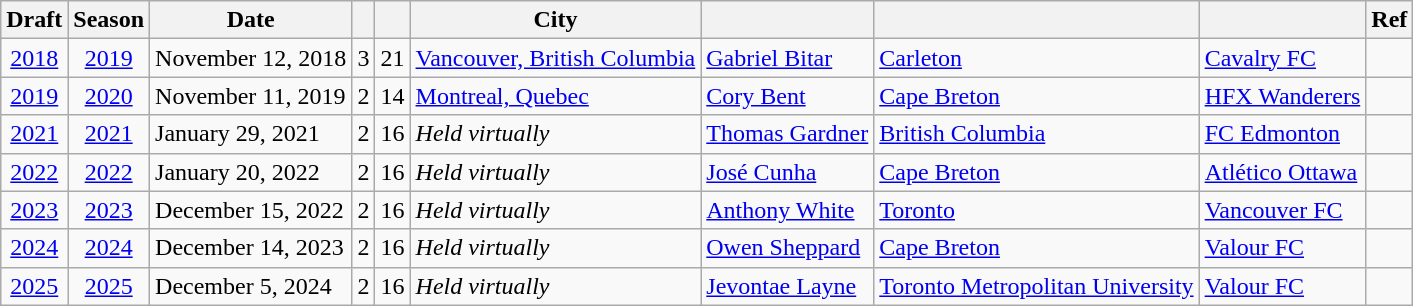<table class="wikitable">
<tr>
<th scope="col">Draft</th>
<th scope="col">Season</th>
<th scope="col">Date</th>
<th scope="col"></th>
<th scope="col"></th>
<th scope="col">City</th>
<th scope="col"></th>
<th scope="col"></th>
<th scope="col"></th>
<th scope="col">Ref</th>
</tr>
<tr>
<td style="text-align: center;"><a href='#'>2018</a></td>
<td style="text-align: center;"><a href='#'>2019</a></td>
<td>November 12, 2018</td>
<td style="text-align: right;">3</td>
<td style="text-align: right;">21</td>
<td><a href='#'>Vancouver, British Columbia</a></td>
<td> <a href='#'>Gabriel Bitar</a></td>
<td><a href='#'>Carleton</a></td>
<td><a href='#'>Cavalry FC</a></td>
<td></td>
</tr>
<tr>
<td style="text-align: center;"><a href='#'>2019</a></td>
<td style="text-align: center;"><a href='#'>2020</a></td>
<td>November 11, 2019</td>
<td style="text-align: right;">2</td>
<td style="text-align: right;">14</td>
<td><a href='#'>Montreal, Quebec</a></td>
<td> <a href='#'>Cory Bent</a></td>
<td><a href='#'>Cape Breton</a></td>
<td><a href='#'>HFX Wanderers</a></td>
<td></td>
</tr>
<tr>
<td style="text-align: center;"><a href='#'>2021</a></td>
<td style="text-align: center;"><a href='#'>2021</a></td>
<td>January 29, 2021</td>
<td style="text-align: right;">2</td>
<td style="text-align: right;">16</td>
<td><em>Held virtually</em></td>
<td> <a href='#'>Thomas Gardner</a></td>
<td><a href='#'>British Columbia</a></td>
<td><a href='#'>FC Edmonton</a></td>
<td></td>
</tr>
<tr>
<td style="text-align: center;"><a href='#'>2022</a></td>
<td style="text-align: center;"><a href='#'>2022</a></td>
<td>January 20, 2022</td>
<td style="text-align: right;">2</td>
<td style="text-align: right;">16</td>
<td><em>Held virtually</em></td>
<td> <a href='#'>José Cunha</a></td>
<td><a href='#'>Cape Breton</a></td>
<td><a href='#'>Atlético Ottawa</a></td>
<td></td>
</tr>
<tr>
<td style="text-align: center;"><a href='#'>2023</a></td>
<td style="text-align: center;"><a href='#'>2023</a></td>
<td>December 15, 2022</td>
<td style="text-align: right;">2</td>
<td style="text-align: right;">16</td>
<td><em>Held virtually</em></td>
<td> <a href='#'>Anthony White</a></td>
<td><a href='#'>Toronto</a></td>
<td><a href='#'>Vancouver FC</a></td>
<td></td>
</tr>
<tr>
<td style="text-align: center;"><a href='#'>2024</a></td>
<td style="text-align: center;"><a href='#'>2024</a></td>
<td>December 14, 2023</td>
<td style="text-align: right;">2</td>
<td style="text-align: right;">16</td>
<td><em>Held virtually</em></td>
<td> <a href='#'>Owen Sheppard</a></td>
<td><a href='#'>Cape Breton</a></td>
<td><a href='#'>Valour FC</a></td>
<td></td>
</tr>
<tr>
<td style="text-align: center;"><a href='#'>2025</a></td>
<td style="text-align: center;"><a href='#'>2025</a></td>
<td>December 5, 2024</td>
<td style="text-align: right;">2</td>
<td style="text-align: right;">16</td>
<td><em>Held virtually</em></td>
<td> <a href='#'>Jevontae Layne</a></td>
<td><a href='#'>Toronto Metropolitan University</a></td>
<td><a href='#'>Valour FC</a></td>
<td></td>
</tr>
</table>
